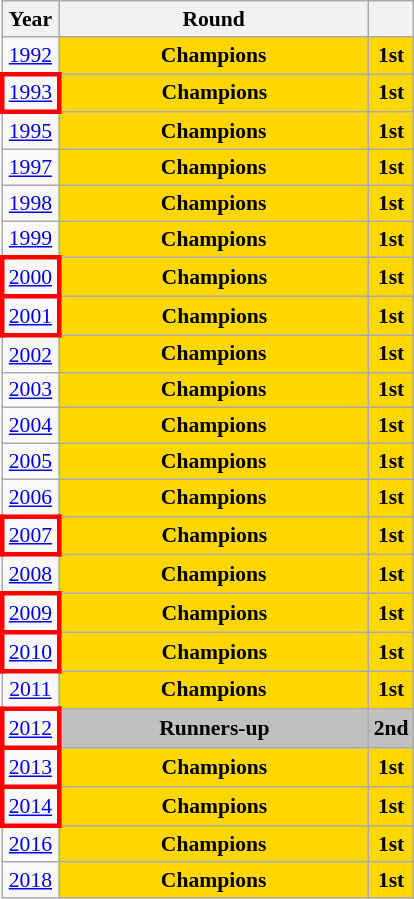<table class="wikitable" style="text-align: center; font-size:90%">
<tr>
<th>Year</th>
<th style="width:200px">Round</th>
<th></th>
</tr>
<tr>
<td><a href='#'>1992</a></td>
<td bgcolor=Gold><strong>Champions</strong></td>
<td bgcolor=Gold><strong>1st</strong></td>
</tr>
<tr>
<td style="border: 3px solid red"><a href='#'>1993</a></td>
<td bgcolor=Gold><strong>Champions</strong></td>
<td bgcolor=Gold><strong>1st</strong></td>
</tr>
<tr>
<td><a href='#'>1995</a></td>
<td bgcolor=Gold><strong>Champions</strong></td>
<td bgcolor=Gold><strong>1st</strong></td>
</tr>
<tr>
<td><a href='#'>1997</a></td>
<td bgcolor=Gold><strong>Champions</strong></td>
<td bgcolor=Gold><strong>1st</strong></td>
</tr>
<tr>
<td><a href='#'>1998</a></td>
<td bgcolor=Gold><strong>Champions</strong></td>
<td bgcolor=Gold><strong>1st</strong></td>
</tr>
<tr>
<td><a href='#'>1999</a></td>
<td bgcolor=Gold><strong>Champions</strong></td>
<td bgcolor=Gold><strong>1st</strong></td>
</tr>
<tr>
<td style="border: 3px solid red"><a href='#'>2000</a></td>
<td bgcolor=Gold><strong>Champions</strong></td>
<td bgcolor=Gold><strong>1st</strong></td>
</tr>
<tr>
<td style="border: 3px solid red"><a href='#'>2001</a></td>
<td bgcolor=Gold><strong>Champions</strong></td>
<td bgcolor=Gold><strong>1st</strong></td>
</tr>
<tr>
<td><a href='#'>2002</a></td>
<td bgcolor=Gold><strong>Champions</strong></td>
<td bgcolor=Gold><strong>1st</strong></td>
</tr>
<tr>
<td><a href='#'>2003</a></td>
<td bgcolor=Gold><strong>Champions</strong></td>
<td bgcolor=Gold><strong>1st</strong></td>
</tr>
<tr>
<td><a href='#'>2004</a></td>
<td bgcolor=Gold><strong>Champions</strong></td>
<td bgcolor=Gold><strong>1st</strong></td>
</tr>
<tr>
<td><a href='#'>2005</a></td>
<td bgcolor=Gold><strong>Champions</strong></td>
<td bgcolor=Gold><strong>1st</strong></td>
</tr>
<tr>
<td><a href='#'>2006</a></td>
<td bgcolor=Gold><strong>Champions</strong></td>
<td bgcolor=Gold><strong>1st</strong></td>
</tr>
<tr>
<td style="border: 3px solid red"><a href='#'>2007</a></td>
<td bgcolor=Gold><strong>Champions</strong></td>
<td bgcolor=Gold><strong>1st</strong></td>
</tr>
<tr>
<td><a href='#'>2008</a></td>
<td bgcolor=Gold><strong>Champions</strong></td>
<td bgcolor=Gold><strong>1st</strong></td>
</tr>
<tr>
<td style="border: 3px solid red"><a href='#'>2009</a></td>
<td bgcolor=Gold><strong>Champions</strong></td>
<td bgcolor=Gold><strong>1st</strong></td>
</tr>
<tr>
<td style="border: 3px solid red"><a href='#'>2010</a></td>
<td bgcolor=Gold><strong>Champions</strong></td>
<td bgcolor=Gold><strong>1st</strong></td>
</tr>
<tr>
<td><a href='#'>2011</a></td>
<td bgcolor=Gold><strong>Champions</strong></td>
<td bgcolor=Gold><strong>1st</strong></td>
</tr>
<tr>
<td style="border: 3px solid red"><a href='#'>2012</a></td>
<td bgcolor=Silver><strong>Runners-up</strong></td>
<td bgcolor=Silver><strong>2nd</strong></td>
</tr>
<tr>
<td style="border: 3px solid red"><a href='#'>2013</a></td>
<td bgcolor=Gold><strong>Champions</strong></td>
<td bgcolor=Gold><strong>1st</strong></td>
</tr>
<tr>
<td style="border: 3px solid red"><a href='#'>2014</a></td>
<td bgcolor=Gold><strong>Champions</strong></td>
<td bgcolor=Gold><strong>1st</strong></td>
</tr>
<tr>
<td><a href='#'>2016</a></td>
<td bgcolor=Gold><strong>Champions</strong></td>
<td bgcolor=Gold><strong>1st</strong></td>
</tr>
<tr>
<td><a href='#'>2018</a></td>
<td bgcolor=Gold><strong>Champions</strong></td>
<td bgcolor=Gold><strong>1st</strong></td>
</tr>
</table>
